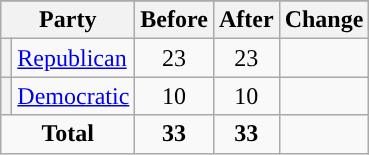<table class="wikitable" style="text-align:center;">
<tr>
</tr>
<tr>
<th colspan=2>Party</th>
<th>Before</th>
<th>After</th>
<th>Change</th>
</tr>
<tr>
<th style="background-color:"></th>
<td style="text-align:left;"><a href='#'>Republican</a></td>
<td>23</td>
<td>23</td>
<td></td>
</tr>
<tr>
<th style="background-color:"></th>
<td style="text-align:left;"><a href='#'>Democratic</a></td>
<td>10</td>
<td>10</td>
<td></td>
</tr>
<tr>
<td colspan=2><strong>Total</strong></td>
<td><strong>33</strong></td>
<td><strong>33</strong></td>
<td></td>
</tr>
</table>
